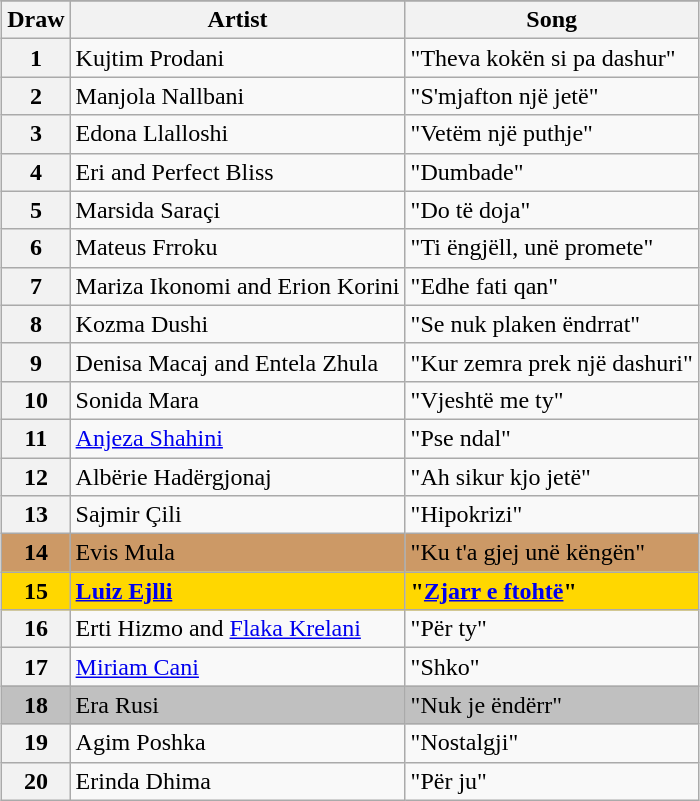<table class="sortable wikitable plainrowheaders" style="margin: 1em auto 1em auto;">
<tr>
</tr>
<tr>
<th scope="col">Draw</th>
<th scope="col">Artist</th>
<th scope="col">Song</th>
</tr>
<tr>
<th scope="row" style="text-align:center;">1</th>
<td>Kujtim Prodani</td>
<td>"Theva kokën si pa dashur"</td>
</tr>
<tr>
<th scope="row" style="text-align:center;">2</th>
<td>Manjola Nallbani</td>
<td>"S'mjafton një jetë"</td>
</tr>
<tr>
<th scope="row" style="text-align:center;">3</th>
<td>Edona Llalloshi</td>
<td>"Vetëm një puthje"</td>
</tr>
<tr>
<th scope="row" style="text-align:center;">4</th>
<td>Eri and Perfect Bliss</td>
<td>"Dumbade"</td>
</tr>
<tr>
<th scope="row" style="text-align:center;">5</th>
<td>Marsida Saraçi</td>
<td>"Do të doja"</td>
</tr>
<tr>
<th scope="row" style="text-align:center;">6</th>
<td>Mateus Frroku</td>
<td>"Ti ëngjëll, unë promete"</td>
</tr>
<tr>
<th scope="row" style="text-align:center;">7</th>
<td>Mariza Ikonomi and Erion Korini</td>
<td>"Edhe fati qan"</td>
</tr>
<tr>
<th scope="row" style="text-align:center;">8</th>
<td>Kozma Dushi</td>
<td>"Se nuk plaken ëndrrat"</td>
</tr>
<tr>
<th scope="row" style="text-align:center;">9</th>
<td>Denisa Macaj and Entela Zhula</td>
<td>"Kur zemra prek një dashuri"</td>
</tr>
<tr>
<th scope="row" style="text-align:center;">10</th>
<td>Sonida Mara</td>
<td>"Vjeshtë me ty"</td>
</tr>
<tr>
<th scope="row" style="text-align:center;">11</th>
<td><a href='#'>Anjeza Shahini</a></td>
<td>"Pse ndal"</td>
</tr>
<tr>
<th scope="row" style="text-align:center;">12</th>
<td>Albërie Hadërgjonaj</td>
<td>"Ah sikur kjo jetë"</td>
</tr>
<tr>
<th scope="row" style="text-align:center;">13</th>
<td>Sajmir Çili</td>
<td>"Hipokrizi"</td>
</tr>
<tr style="background:#CC9966;">
<th scope="row" style="text-align:center; background:#CC9966;">14</th>
<td>Evis Mula</td>
<td>"Ku t'a gjej unë këngën"</td>
</tr>
<tr style="font-weight:bold; background:gold;">
<th scope="row" style="text-align:center; font-weight:bold; background:gold;">15</th>
<td><a href='#'>Luiz Ejlli</a></td>
<td>"<a href='#'>Zjarr e ftohtë</a>"</td>
</tr>
<tr>
<th scope="row" style="text-align:center;">16</th>
<td>Erti Hizmo and <a href='#'>Flaka Krelani</a></td>
<td>"Për ty"</td>
</tr>
<tr>
<th scope="row" style="text-align:center;">17</th>
<td><a href='#'>Miriam Cani</a></td>
<td>"Shko"</td>
</tr>
<tr style="background:silver;">
<th scope="row" style="text-align:center; background:silver;">18</th>
<td>Era Rusi</td>
<td>"Nuk je ëndërr"</td>
</tr>
<tr>
<th scope="row" style="text-align:center;">19</th>
<td>Agim Poshka</td>
<td>"Nostalgji"</td>
</tr>
<tr>
<th scope="row" style="text-align:center;">20</th>
<td>Erinda Dhima</td>
<td>"Për ju"</td>
</tr>
</table>
